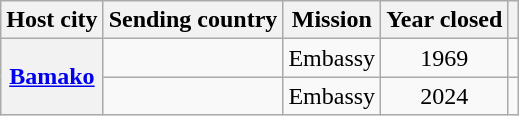<table class="wikitable plainrowheaders">
<tr>
<th scope="col">Host city</th>
<th scope="col">Sending country</th>
<th scope="col">Mission</th>
<th scope="col">Year closed</th>
<th scope="col"></th>
</tr>
<tr>
<th rowspan=2><a href='#'>Bamako</a></th>
<td></td>
<td style="text-align:center;">Embassy</td>
<td style="text-align:center;">1969</td>
<td style="text-align:center;"></td>
</tr>
<tr>
<td></td>
<td style="text-align:center;">Embassy</td>
<td style="text-align:center;">2024</td>
<td style="text-align:center;"></td>
</tr>
</table>
